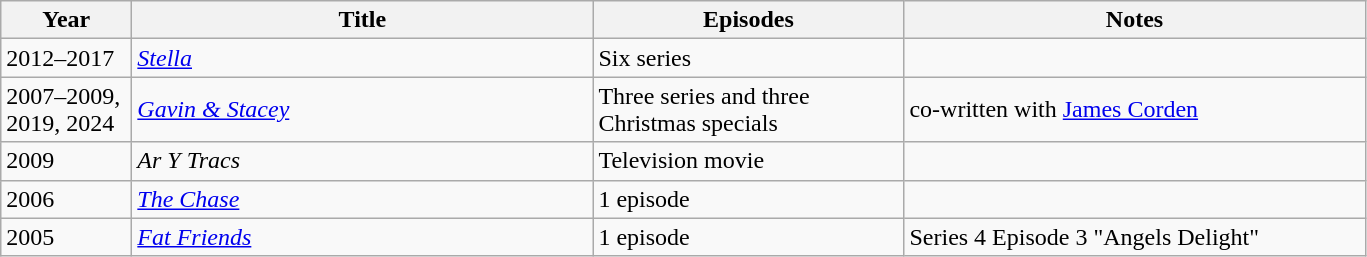<table class="wikitable sortable">
<tr>
<th scope="col" style="width:80px;">Year</th>
<th scope="col" style="width:300px;">Title</th>
<th scope="col" style="width:200px;">Episodes</th>
<th scope="col" style="width:300px;" class="unsortable">Notes</th>
</tr>
<tr>
<td>2012–2017</td>
<td><em><a href='#'>Stella</a></em></td>
<td>Six series</td>
<td></td>
</tr>
<tr>
<td>2007–2009, 2019, 2024</td>
<td><em><a href='#'>Gavin & Stacey</a></em></td>
<td>Three series and three Christmas specials</td>
<td>co-written with <a href='#'>James Corden</a></td>
</tr>
<tr>
<td>2009</td>
<td><em>Ar Y Tracs</em></td>
<td>Television movie</td>
<td></td>
</tr>
<tr>
<td>2006</td>
<td><em><a href='#'>The Chase</a></em></td>
<td>1 episode</td>
<td></td>
</tr>
<tr>
<td>2005</td>
<td><em><a href='#'>Fat Friends</a></em></td>
<td>1 episode</td>
<td>Series 4 Episode 3 "Angels Delight"</td>
</tr>
</table>
